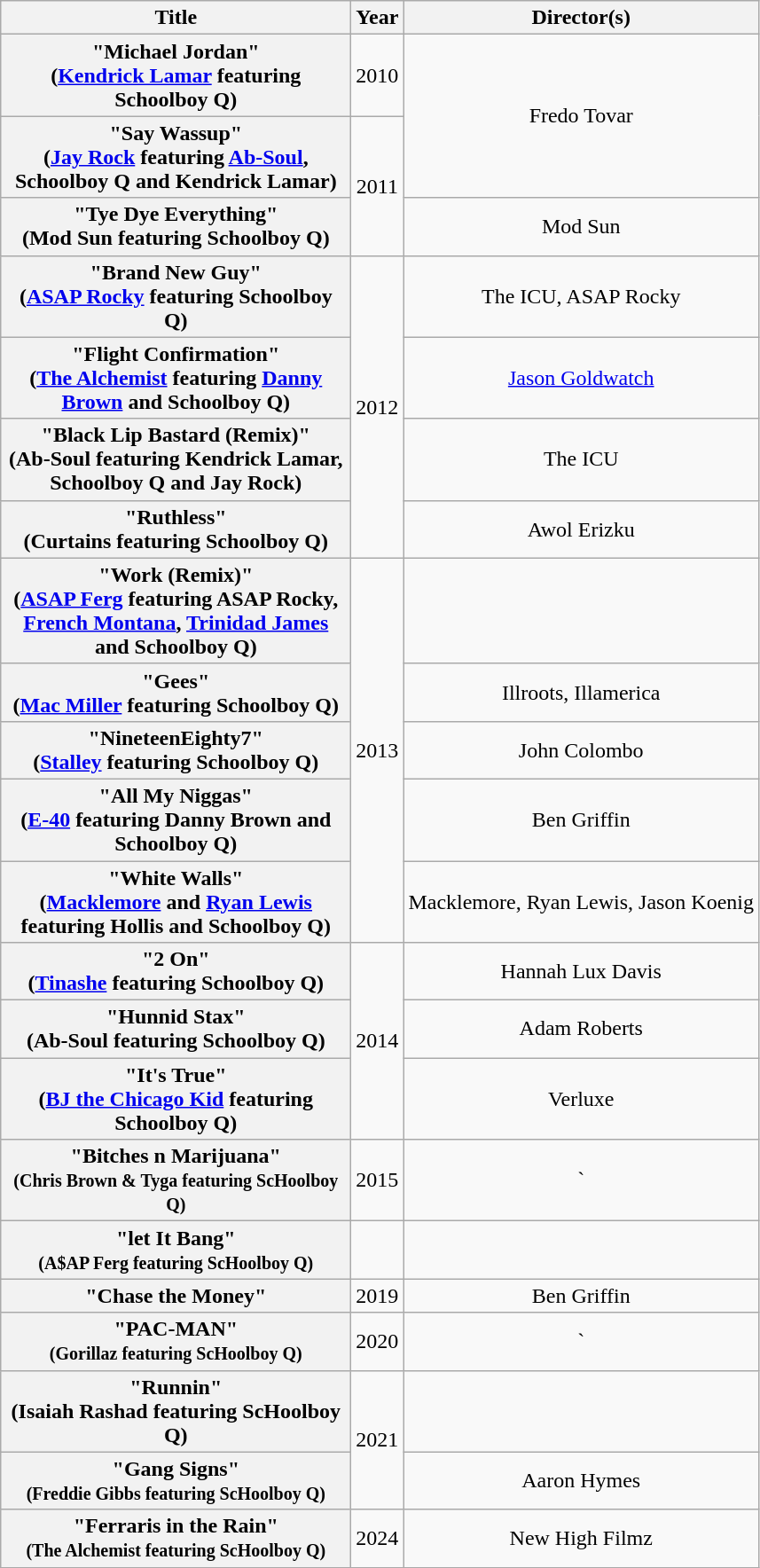<table class="wikitable plainrowheaders" style="text-align:center;">
<tr>
<th scope="col" style="width:16em;">Title</th>
<th scope="col">Year</th>
<th scope="col">Director(s)</th>
</tr>
<tr>
<th scope="row">"Michael Jordan"<br><span>(<a href='#'>Kendrick Lamar</a> featuring Schoolboy Q)</span></th>
<td>2010</td>
<td rowspan="2">Fredo Tovar</td>
</tr>
<tr>
<th scope="row">"Say Wassup"<br><span>(<a href='#'>Jay Rock</a> featuring <a href='#'>Ab-Soul</a>, Schoolboy Q and Kendrick Lamar)</span></th>
<td rowspan="2">2011</td>
</tr>
<tr>
<th scope="row">"Tye Dye Everything"<br><span>(Mod Sun featuring Schoolboy Q)</span></th>
<td>Mod Sun</td>
</tr>
<tr>
<th scope="row">"Brand New Guy"<br><span>(<a href='#'>ASAP Rocky</a> featuring Schoolboy Q)</span></th>
<td rowspan="4">2012</td>
<td>The ICU, ASAP Rocky</td>
</tr>
<tr>
<th scope="row">"Flight Confirmation"<br><span>(<a href='#'>The Alchemist</a> featuring <a href='#'>Danny Brown</a> and Schoolboy Q)</span></th>
<td><a href='#'>Jason Goldwatch</a></td>
</tr>
<tr>
<th scope="row">"Black Lip Bastard (Remix)"<br><span>(Ab-Soul featuring Kendrick Lamar, Schoolboy Q and Jay Rock)</span></th>
<td>The ICU</td>
</tr>
<tr>
<th scope="row">"Ruthless"<br><span>(Curtains featuring Schoolboy Q)</span></th>
<td>Awol Erizku</td>
</tr>
<tr>
<th scope="row">"Work (Remix)"<br><span>(<a href='#'>ASAP Ferg</a> featuring ASAP Rocky, <a href='#'>French Montana</a>, <a href='#'>Trinidad James</a> and Schoolboy Q)</span></th>
<td rowspan="5">2013</td>
<td></td>
</tr>
<tr>
<th scope="row">"Gees"<br><span>(<a href='#'>Mac Miller</a> featuring Schoolboy Q)</span></th>
<td>Illroots, Illamerica</td>
</tr>
<tr>
<th scope="row">"NineteenEighty7"<br><span>(<a href='#'>Stalley</a> featuring Schoolboy Q)</span></th>
<td>John Colombo</td>
</tr>
<tr>
<th scope="row">"All My Niggas"<br><span>(<a href='#'>E-40</a> featuring Danny Brown and Schoolboy Q)</span></th>
<td>Ben Griffin</td>
</tr>
<tr>
<th scope="row">"White Walls"<br><span>(<a href='#'>Macklemore</a> and <a href='#'>Ryan Lewis</a> featuring Hollis and Schoolboy Q)</span></th>
<td>Macklemore, Ryan Lewis, Jason Koenig</td>
</tr>
<tr>
<th scope="row">"2 On"<br><span>(<a href='#'>Tinashe</a> featuring Schoolboy Q)</span></th>
<td rowspan="3">2014</td>
<td>Hannah Lux Davis</td>
</tr>
<tr>
<th scope="row">"Hunnid Stax"<br><span>(Ab-Soul featuring Schoolboy Q)</span></th>
<td>Adam Roberts</td>
</tr>
<tr>
<th scope="row">"It's True"<br><span>(<a href='#'>BJ the Chicago Kid</a> featuring Schoolboy Q)</span></th>
<td>Verluxe</td>
</tr>
<tr>
<th>"Bitches n Marijuana"<br><small>(Chris Brown & Tyga featuring ScHoolboy Q)</small></th>
<td>2015</td>
<td>`</td>
</tr>
<tr>
<th>"let It Bang"<br><small>(A$AP Ferg featuring ScHoolboy Q)</small></th>
<td></td>
<td></td>
</tr>
<tr>
<th scope="row">"Chase the Money"<br></th>
<td>2019</td>
<td>Ben Griffin</td>
</tr>
<tr>
<th>"PAC-MAN"<br><small>(Gorillaz featuring ScHoolboy Q)</small></th>
<td>2020</td>
<td>`</td>
</tr>
<tr>
<th>"Runnin"<br>(Isaiah Rashad featuring ScHoolboy Q)</th>
<td rowspan="2">2021</td>
<td></td>
</tr>
<tr>
<th>"Gang Signs"<br><small>(Freddie Gibbs featuring ScHoolboy Q)</small></th>
<td>Aaron Hymes</td>
</tr>
<tr>
<th>"Ferraris in the Rain"<br><small>(The Alchemist featuring ScHoolboy Q)</small></th>
<td>2024</td>
<td>New High Filmz</td>
</tr>
</table>
